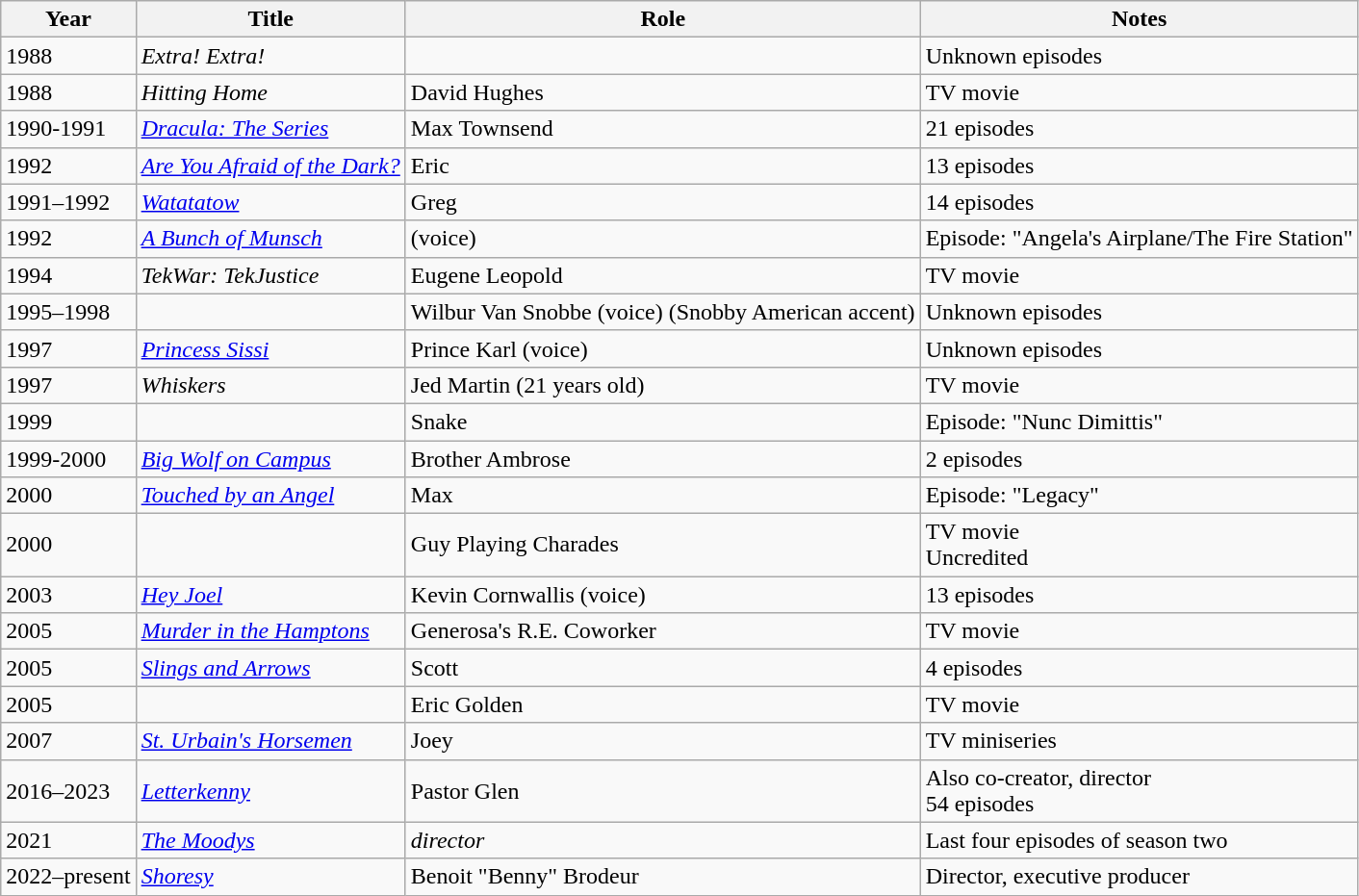<table class="wikitable sortable">
<tr>
<th>Year</th>
<th>Title</th>
<th>Role</th>
<th class="unsortable">Notes</th>
</tr>
<tr>
<td>1988</td>
<td><em>Extra! Extra!</em></td>
<td></td>
<td>Unknown episodes</td>
</tr>
<tr>
<td>1988</td>
<td><em>Hitting Home</em></td>
<td>David Hughes</td>
<td>TV movie</td>
</tr>
<tr>
<td>1990-1991</td>
<td><em><a href='#'>Dracula: The Series</a></em></td>
<td>Max Townsend</td>
<td>21 episodes</td>
</tr>
<tr>
<td>1992</td>
<td><em><a href='#'>Are You Afraid of the Dark?</a></em></td>
<td>Eric</td>
<td>13 episodes</td>
</tr>
<tr>
<td>1991–1992</td>
<td><em><a href='#'>Watatatow</a></em></td>
<td>Greg</td>
<td>14 episodes</td>
</tr>
<tr>
<td>1992</td>
<td data-sort-value="Bunch of Munsch, A"><em><a href='#'>A Bunch of Munsch</a></em></td>
<td>(voice)</td>
<td>Episode: "Angela's Airplane/The Fire Station"</td>
</tr>
<tr>
<td>1994</td>
<td><em>TekWar: TekJustice</em></td>
<td>Eugene Leopold</td>
<td>TV movie</td>
</tr>
<tr>
<td>1995–1998</td>
<td><em></em></td>
<td>Wilbur Van Snobbe (voice) (Snobby American accent)</td>
<td>Unknown episodes</td>
</tr>
<tr>
<td>1997</td>
<td><em><a href='#'>Princess Sissi</a></em></td>
<td>Prince Karl (voice)</td>
<td>Unknown episodes</td>
</tr>
<tr>
<td>1997</td>
<td><em>Whiskers</em></td>
<td>Jed Martin (21 years old)</td>
<td>TV movie</td>
</tr>
<tr>
<td>1999</td>
<td><em></em></td>
<td>Snake</td>
<td>Episode: "Nunc Dimittis"</td>
</tr>
<tr>
<td>1999-2000</td>
<td><em><a href='#'>Big Wolf on Campus</a></em></td>
<td>Brother Ambrose</td>
<td>2 episodes</td>
</tr>
<tr>
<td>2000</td>
<td><em><a href='#'>Touched by an Angel</a></em></td>
<td>Max</td>
<td>Episode: "Legacy"</td>
</tr>
<tr>
<td>2000</td>
<td><em></em></td>
<td>Guy Playing Charades</td>
<td>TV movie<br>Uncredited</td>
</tr>
<tr>
<td>2003</td>
<td><em><a href='#'>Hey Joel</a></em></td>
<td>Kevin Cornwallis (voice)</td>
<td>13 episodes</td>
</tr>
<tr>
<td>2005</td>
<td><em><a href='#'>Murder in the Hamptons</a></em></td>
<td>Generosa's R.E. Coworker</td>
<td>TV movie</td>
</tr>
<tr>
<td>2005</td>
<td><em><a href='#'>Slings and Arrows</a></em></td>
<td>Scott</td>
<td>4 episodes</td>
</tr>
<tr>
<td>2005</td>
<td><em></em></td>
<td>Eric Golden</td>
<td>TV movie</td>
</tr>
<tr>
<td>2007</td>
<td><em><a href='#'>St. Urbain's Horsemen</a></em></td>
<td>Joey</td>
<td>TV miniseries</td>
</tr>
<tr>
<td>2016–2023</td>
<td><em><a href='#'>Letterkenny</a></em></td>
<td>Pastor Glen</td>
<td>Also co-creator, director<br>54 episodes</td>
</tr>
<tr>
<td>2021</td>
<td data-sort-value="Moodys, The"><em><a href='#'>The Moodys</a></em></td>
<td><em>director</em></td>
<td>Last four episodes of season two</td>
</tr>
<tr>
<td>2022–present</td>
<td><em><a href='#'>Shoresy</a></em></td>
<td>Benoit "Benny" Brodeur</td>
<td>Director, executive producer</td>
</tr>
</table>
